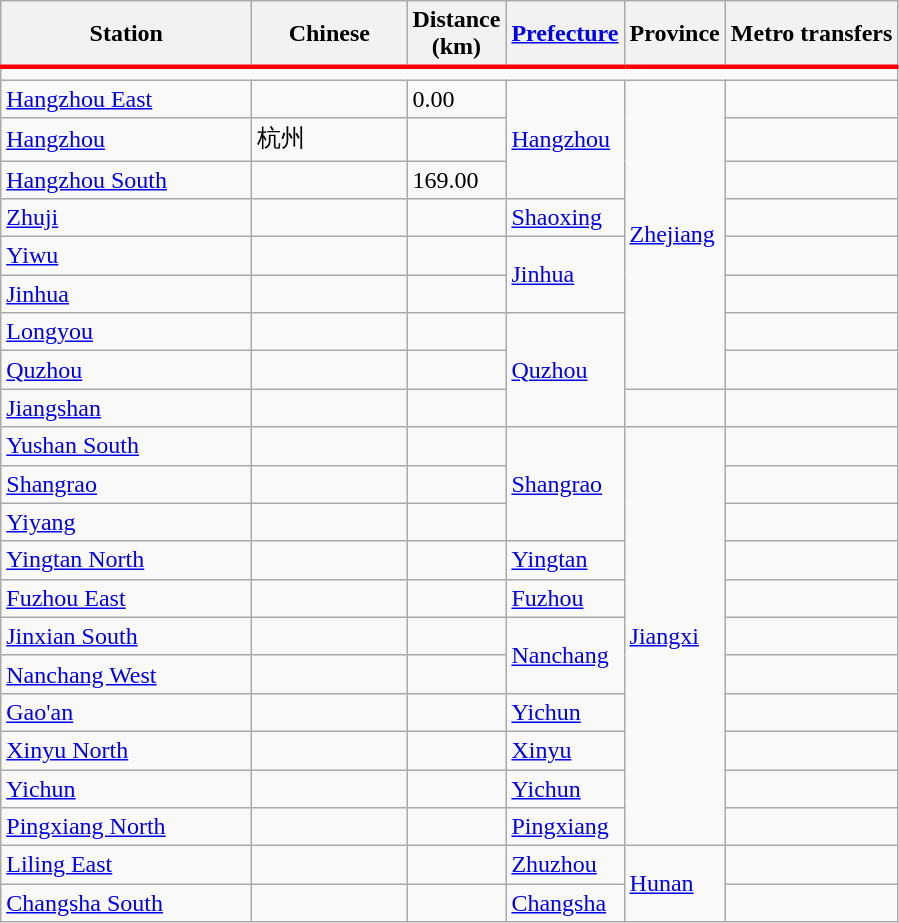<table class="wikitable" rules="all">
<tr>
<th style="width:10em; border-bottom:3px solid red;">Station</th>
<th style="width:6em; border-bottom:3px solid red;">Chinese</th>
<th style="width:2.5em; border-bottom:3px solid red;">Distance<br>(km)</th>
<th style="border-bottom:3px solid red;" colspan=><a href='#'>Prefecture</a></th>
<th style="border-bottom:3px solid red;" colspan=>Province</th>
<th style="border-bottom:3px solid red;" colspan=>Metro transfers</th>
</tr>
<tr>
<td colspan=9></td>
</tr>
<tr>
<td><a href='#'>Hangzhou East</a></td>
<td></td>
<td>0.00</td>
<td rowspan=3><a href='#'>Hangzhou</a></td>
<td rowspan=8><a href='#'>Zhejiang</a></td>
<td>    </td>
</tr>
<tr>
<td><a href='#'>Hangzhou</a></td>
<td>杭州</td>
<td></td>
<td>  </td>
</tr>
<tr>
<td><a href='#'>Hangzhou South</a></td>
<td></td>
<td>169.00</td>
<td> </td>
</tr>
<tr>
<td><a href='#'>Zhuji</a></td>
<td></td>
<td></td>
<td><a href='#'>Shaoxing</a></td>
<td></td>
</tr>
<tr>
<td><a href='#'>Yiwu</a></td>
<td></td>
<td></td>
<td rowspan=2><a href='#'>Jinhua</a></td>
<td></td>
</tr>
<tr>
<td><a href='#'>Jinhua</a></td>
<td></td>
<td></td>
<td></td>
</tr>
<tr>
<td><a href='#'>Longyou</a></td>
<td></td>
<td></td>
<td rowspan=3><a href='#'>Quzhou</a></td>
<td></td>
</tr>
<tr>
<td><a href='#'>Quzhou</a></td>
<td></td>
<td></td>
<td></td>
</tr>
<tr>
<td><a href='#'>Jiangshan</a></td>
<td></td>
<td></td>
<td></td>
</tr>
<tr>
<td><a href='#'>Yushan South</a></td>
<td></td>
<td></td>
<td rowspan=3><a href='#'>Shangrao</a></td>
<td rowspan=11><a href='#'>Jiangxi</a></td>
<td></td>
</tr>
<tr>
<td><a href='#'>Shangrao</a></td>
<td></td>
<td></td>
<td></td>
</tr>
<tr>
<td><a href='#'>Yiyang</a></td>
<td></td>
<td></td>
<td></td>
</tr>
<tr>
<td><a href='#'>Yingtan North</a></td>
<td></td>
<td></td>
<td><a href='#'>Yingtan</a></td>
<td></td>
</tr>
<tr>
<td><a href='#'>Fuzhou East</a></td>
<td></td>
<td></td>
<td><a href='#'>Fuzhou</a></td>
<td></td>
</tr>
<tr>
<td><a href='#'>Jinxian South</a></td>
<td></td>
<td></td>
<td rowspan=2><a href='#'>Nanchang</a></td>
<td></td>
</tr>
<tr>
<td><a href='#'>Nanchang West</a></td>
<td></td>
<td></td>
<td> </td>
</tr>
<tr>
<td><a href='#'>Gao'an</a></td>
<td></td>
<td></td>
<td><a href='#'>Yichun</a></td>
<td></td>
</tr>
<tr>
<td><a href='#'>Xinyu North</a></td>
<td></td>
<td></td>
<td><a href='#'>Xinyu</a></td>
<td></td>
</tr>
<tr>
<td><a href='#'>Yichun</a></td>
<td></td>
<td></td>
<td><a href='#'>Yichun</a></td>
<td></td>
</tr>
<tr>
<td><a href='#'>Pingxiang North</a></td>
<td></td>
<td></td>
<td><a href='#'>Pingxiang</a></td>
<td></td>
</tr>
<tr>
<td><a href='#'>Liling East</a></td>
<td></td>
<td></td>
<td><a href='#'>Zhuzhou</a></td>
<td rowspan=2><a href='#'>Hunan</a></td>
<td></td>
</tr>
<tr>
<td><a href='#'>Changsha South</a></td>
<td></td>
<td></td>
<td><a href='#'>Changsha</a></td>
<td> </td>
</tr>
</table>
